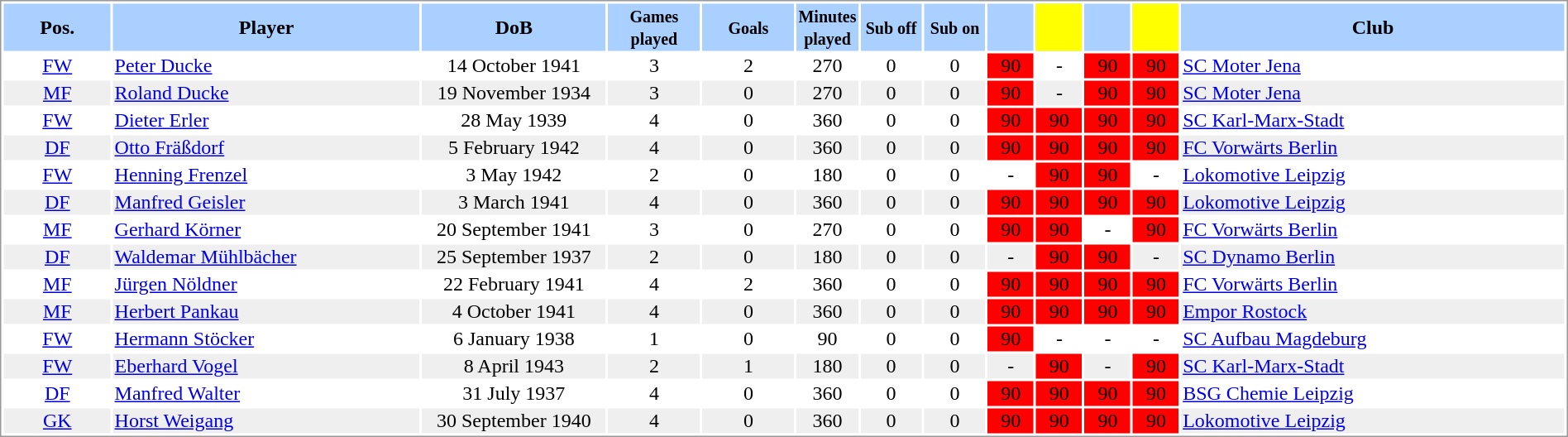<table border="0" width="100%" style="border: 1px solid #999; background-color:#FFFFFF; text-align:center">
<tr align="center" bgcolor="#AAD0FF">
<th width=7%>Pos.</th>
<th width=20%>Player</th>
<th width=12%>DoB</th>
<th width=6%><small>Games<br>played</small></th>
<th width=6%><small>Goals</small></th>
<th width=4%><small>Minutes<br>played</small></th>
<th width=4%><small>Sub off</small></th>
<th width=4%><small>Sub on</small></th>
<th width=3%></th>
<th width=3% bgcolor=yellow></th>
<th width=3%></th>
<th width=3% bgcolor=yellow></th>
<th width=27%>Club</th>
</tr>
<tr>
<td><a href='#'>FW</a></td>
<td align="left"><a href='#'>Peter Ducke</a></td>
<td>14 October 1941</td>
<td>3</td>
<td>2</td>
<td>270</td>
<td>0</td>
<td>0</td>
<td bgcolor=red>90</td>
<td>-</td>
<td bgcolor=red>90</td>
<td bgcolor=red>90</td>
<td align="left"> <a href='#'>SC Moter Jena</a></td>
</tr>
<tr bgcolor="#EFEFEF">
<td><a href='#'>MF</a></td>
<td align="left"><a href='#'>Roland Ducke</a></td>
<td>19 November 1934</td>
<td>3</td>
<td>0</td>
<td>270</td>
<td>0</td>
<td>0</td>
<td bgcolor=red>90</td>
<td>-</td>
<td bgcolor=red>90</td>
<td bgcolor=red>90</td>
<td align="left"> <a href='#'>SC Moter Jena</a></td>
</tr>
<tr>
<td><a href='#'>FW</a></td>
<td align="left"><a href='#'>Dieter Erler</a></td>
<td>28 May 1939</td>
<td>4</td>
<td>0</td>
<td>360</td>
<td>0</td>
<td>0</td>
<td bgcolor=red>90</td>
<td bgcolor=red>90</td>
<td bgcolor=red>90</td>
<td bgcolor=red>90</td>
<td align="left"> <a href='#'>SC Karl-Marx-Stadt</a></td>
</tr>
<tr bgcolor="#EFEFEF">
<td><a href='#'>DF</a></td>
<td align="left"><a href='#'>Otto Fräßdorf</a></td>
<td>5 February 1942</td>
<td>4</td>
<td>0</td>
<td>360</td>
<td>0</td>
<td>0</td>
<td bgcolor=red>90</td>
<td bgcolor=red>90</td>
<td bgcolor=red>90</td>
<td bgcolor=red>90</td>
<td align="left"> <a href='#'>FC Vorwärts Berlin</a></td>
</tr>
<tr>
<td><a href='#'>FW</a></td>
<td align="left"><a href='#'>Henning Frenzel</a></td>
<td>3 May 1942</td>
<td>2</td>
<td>0</td>
<td>180</td>
<td>0</td>
<td>0</td>
<td>-</td>
<td bgcolor=red>90</td>
<td bgcolor=red>90</td>
<td>-</td>
<td align="left"> <a href='#'>Lokomotive Leipzig</a></td>
</tr>
<tr bgcolor="#EFEFEF">
<td><a href='#'>DF</a></td>
<td align="left"><a href='#'>Manfred Geisler</a></td>
<td>3 March 1941</td>
<td>4</td>
<td>0</td>
<td>360</td>
<td>0</td>
<td>0</td>
<td bgcolor=red>90</td>
<td bgcolor=red>90</td>
<td bgcolor=red>90</td>
<td bgcolor=red>90</td>
<td align="left"> <a href='#'>Lokomotive Leipzig</a></td>
</tr>
<tr>
<td><a href='#'>MF</a></td>
<td align="left"><a href='#'>Gerhard Körner</a></td>
<td>20 September 1941</td>
<td>3</td>
<td>0</td>
<td>270</td>
<td>0</td>
<td>0</td>
<td bgcolor=red>90</td>
<td bgcolor=red>90</td>
<td>-</td>
<td bgcolor=red>90</td>
<td align="left"> <a href='#'>FC Vorwärts Berlin</a></td>
</tr>
<tr bgcolor="#EFEFEF">
<td><a href='#'>DF</a></td>
<td align="left"><a href='#'>Waldemar Mühlbächer</a></td>
<td>25 September 1937</td>
<td>2</td>
<td>0</td>
<td>180</td>
<td>0</td>
<td>0</td>
<td>-</td>
<td bgcolor=red>90</td>
<td bgcolor=red>90</td>
<td>-</td>
<td align="left"> <a href='#'>SC Dynamo Berlin</a></td>
</tr>
<tr>
<td><a href='#'>MF</a></td>
<td align="left"><a href='#'>Jürgen Nöldner</a></td>
<td>22 February 1941</td>
<td>4</td>
<td>2</td>
<td>360</td>
<td>0</td>
<td>0</td>
<td bgcolor=red>90</td>
<td bgcolor=red>90</td>
<td bgcolor=red>90</td>
<td bgcolor=red>90</td>
<td align="left"> <a href='#'>FC Vorwärts Berlin</a></td>
</tr>
<tr bgcolor="#EFEFEF">
<td><a href='#'>MF</a></td>
<td align="left"><a href='#'>Herbert Pankau</a></td>
<td>4 October 1941</td>
<td>4</td>
<td>0</td>
<td>360</td>
<td>0</td>
<td>0</td>
<td bgcolor=red>90</td>
<td bgcolor=red>90</td>
<td bgcolor=red>90</td>
<td bgcolor=red>90</td>
<td align="left"> <a href='#'>Empor Rostock</a></td>
</tr>
<tr>
<td><a href='#'>FW</a></td>
<td align="left"><a href='#'>Hermann Stöcker</a></td>
<td>6 January 1938</td>
<td>1</td>
<td>0</td>
<td>90</td>
<td>0</td>
<td>0</td>
<td bgcolor=red>90</td>
<td>-</td>
<td>-</td>
<td>-</td>
<td align="left"> <a href='#'>SC Aufbau Magdeburg</a></td>
</tr>
<tr bgcolor="#EFEFEF">
<td><a href='#'>FW</a></td>
<td align="left"><a href='#'>Eberhard Vogel</a></td>
<td>8 April 1943</td>
<td>2</td>
<td>1</td>
<td>180</td>
<td>0</td>
<td>0</td>
<td>-</td>
<td bgcolor=red>90</td>
<td>-</td>
<td bgcolor=red>90</td>
<td align="left"> <a href='#'>SC Karl-Marx-Stadt</a></td>
</tr>
<tr>
<td><a href='#'>DF</a></td>
<td align="left"><a href='#'>Manfred Walter</a></td>
<td>31 July 1937</td>
<td>4</td>
<td>0</td>
<td>360</td>
<td>0</td>
<td>0</td>
<td bgcolor=red>90</td>
<td bgcolor=red>90</td>
<td bgcolor=red>90</td>
<td bgcolor=red>90</td>
<td align="left"> <a href='#'>BSG Chemie Leipzig</a></td>
</tr>
<tr bgcolor="#EFEFEF">
<td><a href='#'>GK</a></td>
<td align="left"><a href='#'>Horst Weigang</a></td>
<td>30 September 1940</td>
<td>4</td>
<td>0</td>
<td>360</td>
<td>0</td>
<td>0</td>
<td bgcolor=red>90</td>
<td bgcolor=red>90</td>
<td bgcolor=red>90</td>
<td bgcolor=red>90</td>
<td align="left"> <a href='#'>Lokomotive Leipzig</a></td>
</tr>
</table>
